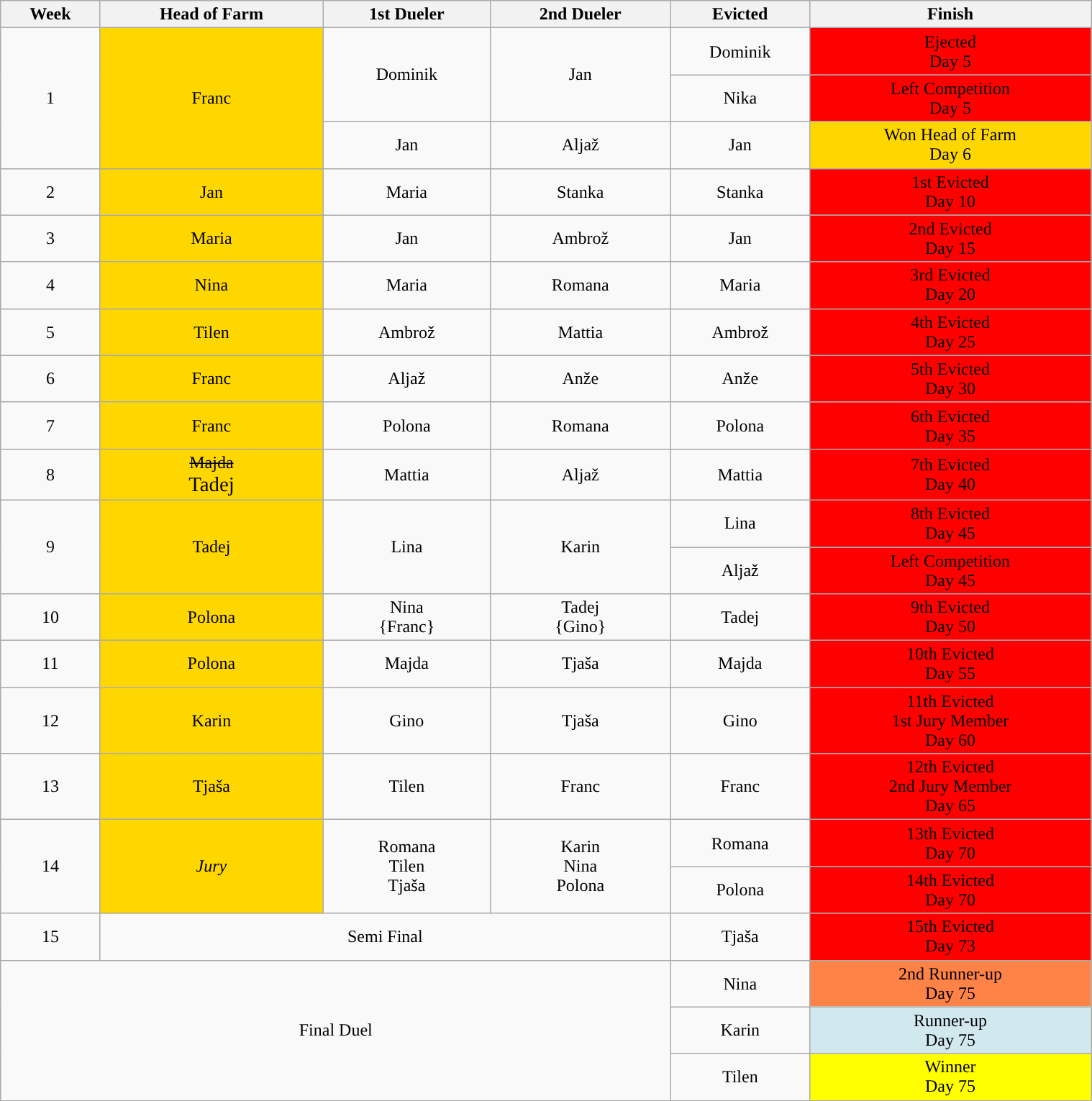<table class="wikitable" style="font-size:100%; text-align:center; width: 80%; margin-left: auto; margin-right: auto;">
<tr>
<th>Week</th>
<th>Head of Farm</th>
<th>1st Dueler</th>
<th>2nd Dueler</th>
<th>Evicted</th>
<th>Finish</th>
</tr>
<tr>
<td rowspan="3">1</td>
<td rowspan="3" style="background:gold;">Franc</td>
<td rowspan="2">Dominik</td>
<td rowspan="2">Jan</td>
<td rowspan="1">Dominik</td>
<td rowspan="1" style="background:#ff0000">Ejected<br>Day 5</td>
</tr>
<tr>
<td rowdpan="1">Nika</td>
<td rowspan="1" style="background:#ff0000">Left Competition<br>Day 5</td>
</tr>
<tr>
<td rowspan="1">Jan</td>
<td rowspan="1">Aljaž</td>
<td rowspan="1">Jan</td>
<td rowspan="1" style="background:gold;">Won Head of Farm<br>Day 6</td>
</tr>
<tr>
<td>2</td>
<td style="background:gold;">Jan</td>
<td>Maria</td>
<td>Stanka</td>
<td>Stanka</td>
<td style="background:#ff0000">1st Evicted<br>Day 10</td>
</tr>
<tr>
<td>3</td>
<td style="background:gold;">Maria</td>
<td>Jan</td>
<td>Ambrož</td>
<td>Jan</td>
<td style="background:#ff0000">2nd Evicted<br>Day 15</td>
</tr>
<tr>
<td>4</td>
<td style="background:gold;">Nina</td>
<td>Maria</td>
<td>Romana</td>
<td>Maria</td>
<td style="background:#ff0000">3rd Evicted<br>Day 20</td>
</tr>
<tr>
<td>5</td>
<td style="background:gold;">Tilen</td>
<td>Ambrož</td>
<td>Mattia</td>
<td>Ambrož</td>
<td style="background:#ff0000">4th Evicted<br>Day 25</td>
</tr>
<tr>
<td>6</td>
<td style="background:gold;">Franc</td>
<td>Aljaž</td>
<td>Anže</td>
<td>Anže</td>
<td style="background:#ff0000">5th Evicted<br>Day 30</td>
</tr>
<tr>
<td>7</td>
<td style="background:gold;">Franc</td>
<td>Polona</td>
<td>Romana</td>
<td>Polona</td>
<td style="background:#ff0000">6th Evicted<br>Day 35</td>
</tr>
<tr>
<td>8</td>
<td style="background:gold;"><s>Majda</s><br><big>Tadej</big></td>
<td>Mattia</td>
<td>Aljaž</td>
<td>Mattia</td>
<td style="background:#ff0000">7th Evicted<br>Day 40</td>
</tr>
<tr>
<td rowspan="2">9</td>
<td rowspan="2" style="background:gold;">Tadej</td>
<td rowspan="2">Lina</td>
<td rowspan="2">Karin</td>
<td rowspan="1">Lina</td>
<td rowspan="1" style="background:#ff0000">8th Evicted<br>Day 45</td>
</tr>
<tr>
<td rowspan="1">Aljaž</td>
<td rowspan="1" style="background:#ff0000">Left Competition<br>Day 45</td>
</tr>
<tr>
<td>10</td>
<td style="background:gold;">Polona</td>
<td>Nina<br>{Franc}</td>
<td>Tadej<br>{Gino}</td>
<td>Tadej</td>
<td style="background:#ff0000">9th Evicted<br>Day 50</td>
</tr>
<tr>
<td>11</td>
<td style="background:gold;">Polona</td>
<td>Majda</td>
<td>Tjaša</td>
<td>Majda</td>
<td style="background:#ff0000">10th Evicted<br>Day 55</td>
</tr>
<tr>
<td>12</td>
<td style="background:gold;">Karin</td>
<td>Gino</td>
<td>Tjaša</td>
<td>Gino</td>
<td style="background:#ff0000">11th Evicted<br>1st Jury Member<br>Day 60</td>
</tr>
<tr>
<td>13</td>
<td style="background:gold;">Tjaša</td>
<td>Tilen</td>
<td>Franc</td>
<td>Franc</td>
<td style="background:#ff0000">12th Evicted<br>2nd Jury Member<br>Day 65</td>
</tr>
<tr>
<td rowspan="2">14</td>
<td rowspan="2" style="background:gold;"><em>Jury</em></td>
<td rowspan="2">Romana<br>Tilen<br>Tjaša</td>
<td rowspan="2">Karin<br>Nina<br>Polona</td>
<td rowspan="1">Romana</td>
<td rowspan="1" style="background:#ff0000">13th Evicted<br>Day 70</td>
</tr>
<tr>
<td rowspan="1">Polona</td>
<td rowspan="1" style="background:#ff0000">14th Evicted<br>Day 70</td>
</tr>
<tr>
<td>15</td>
<td colspan="3" rowspan="1">Semi Final</td>
<td>Tjaša</td>
<td style="background:#ff0000">15th Evicted<br>Day 73</td>
</tr>
<tr>
<td colspan="4" rowspan="3">Final Duel</td>
<td rowspan="1">Nina</td>
<td rowspan="1" style="background:#FF8247;">2nd Runner-up<br>Day 75</td>
</tr>
<tr>
<td rowspan="1">Karin</td>
<td rowspan="1" style="background:#D1E8EF">Runner-up<br>Day 75</td>
</tr>
<tr>
<td rowspan="1">Tilen</td>
<td rowspan="1" style="background:yellow">Winner<br>Day 75</td>
</tr>
</table>
